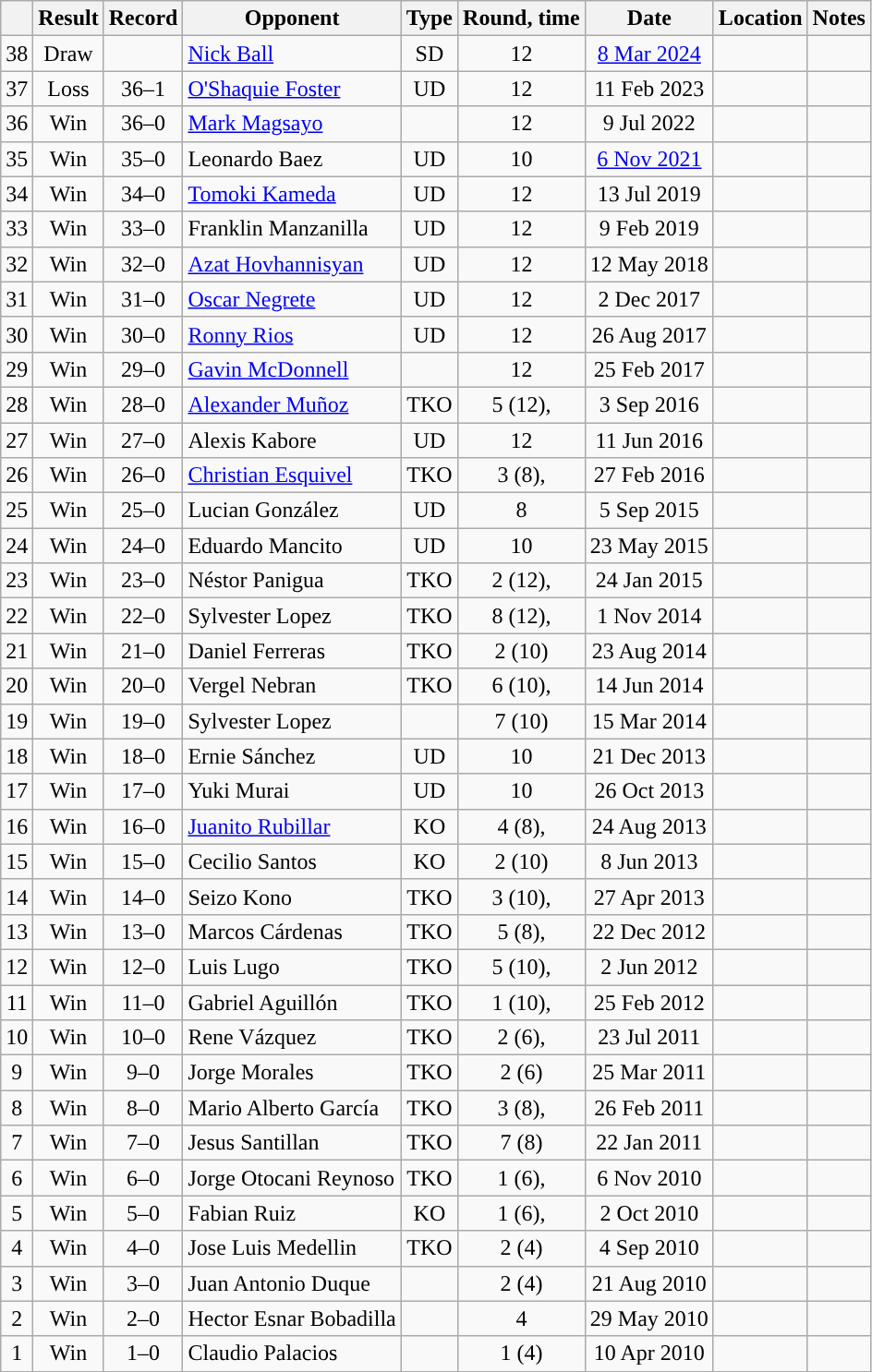<table class="wikitable" style="text-align:center">
<tr>
<th></th>
<th>Result</th>
<th>Record</th>
<th>Opponent</th>
<th>Type</th>
<th>Round, time</th>
<th>Date</th>
<th>Location</th>
<th>Notes</th>
</tr>
<tr>
<td>38</td>
<td>Draw</td>
<td></td>
<td style="text-align:left;"><a href='#'>Nick Ball</a></td>
<td>SD</td>
<td>12</td>
<td><a href='#'>8 Mar 2024</a></td>
<td align=left></td>
<td style="text-align:left;"></td>
</tr>
<tr>
<td>37</td>
<td>Loss</td>
<td>36–1</td>
<td style="text-align:left;"><a href='#'>O'Shaquie Foster</a></td>
<td>UD</td>
<td>12</td>
<td>11 Feb 2023</td>
<td align=left></td>
<td style="text-align:left;"></td>
</tr>
<tr>
<td>36</td>
<td>Win</td>
<td>36–0</td>
<td style="text-align:left;"><a href='#'>Mark Magsayo</a></td>
<td></td>
<td>12</td>
<td>9 Jul 2022</td>
<td align=left></td>
<td style="text-align:left;"></td>
</tr>
<tr>
<td>35</td>
<td>Win</td>
<td>35–0</td>
<td style="text-align:left;">Leonardo Baez</td>
<td>UD</td>
<td>10</td>
<td><a href='#'>6 Nov 2021</a></td>
<td style="text-align:left;"></td>
<td></td>
</tr>
<tr>
<td>34</td>
<td>Win</td>
<td>34–0</td>
<td style="text-align:left;"><a href='#'>Tomoki Kameda</a></td>
<td>UD</td>
<td>12</td>
<td>13 Jul 2019</td>
<td style="text-align:left;"></td>
<td style="text-align:left;"></td>
</tr>
<tr>
<td>33</td>
<td>Win</td>
<td>33–0</td>
<td style="text-align:left;">Franklin Manzanilla</td>
<td>UD</td>
<td>12</td>
<td>9 Feb 2019</td>
<td style="text-align:left;"></td>
<td style="text-align:left;"></td>
</tr>
<tr>
<td>32</td>
<td> Win</td>
<td>32–0</td>
<td style="text-align:left;"><a href='#'>Azat Hovhannisyan</a></td>
<td>UD</td>
<td>12</td>
<td>12 May 2018</td>
<td style="text-align:left;"></td>
<td style="text-align:left;"></td>
</tr>
<tr>
<td>31</td>
<td> Win</td>
<td>31–0</td>
<td style="text-align:left;"><a href='#'>Oscar Negrete</a></td>
<td>UD</td>
<td>12</td>
<td>2 Dec 2017</td>
<td style="text-align:left;"></td>
<td style="text-align:left;"></td>
</tr>
<tr>
<td>30</td>
<td>Win</td>
<td>30–0</td>
<td style="text-align:left;"><a href='#'>Ronny Rios</a></td>
<td>UD</td>
<td>12</td>
<td>26 Aug 2017</td>
<td style="text-align:left;"></td>
<td style="text-align:left;"></td>
</tr>
<tr>
<td>29</td>
<td>Win</td>
<td>29–0</td>
<td style="text-align:left;"><a href='#'>Gavin McDonnell</a></td>
<td></td>
<td>12</td>
<td>25 Feb 2017</td>
<td style="text-align:left;"></td>
<td style="text-align:left;"></td>
</tr>
<tr>
<td>28</td>
<td>Win</td>
<td>28–0</td>
<td style="text-align:left;"><a href='#'>Alexander Muñoz</a></td>
<td>TKO</td>
<td>5 (12), </td>
<td>3 Sep 2016</td>
<td style="text-align:left;"></td>
<td style="text-align:left;"></td>
</tr>
<tr>
<td>27</td>
<td>Win</td>
<td>27–0</td>
<td style="text-align:left;">Alexis Kabore</td>
<td>UD</td>
<td>12</td>
<td>11 Jun 2016</td>
<td style="text-align:left;"></td>
<td></td>
</tr>
<tr>
<td>26</td>
<td>Win</td>
<td>26–0</td>
<td style="text-align:left;"><a href='#'>Christian Esquivel</a></td>
<td>TKO</td>
<td>3 (8), </td>
<td>27 Feb 2016</td>
<td style="text-align:left;"></td>
<td></td>
</tr>
<tr>
<td>25</td>
<td>Win</td>
<td>25–0</td>
<td style="text-align:left;">Lucian González</td>
<td>UD</td>
<td>8</td>
<td>5 Sep 2015</td>
<td style="text-align:left;"></td>
<td></td>
</tr>
<tr>
<td>24</td>
<td>Win</td>
<td>24–0</td>
<td style="text-align:left;">Eduardo Mancito</td>
<td>UD</td>
<td>10</td>
<td>23 May 2015</td>
<td style="text-align:left;"></td>
<td></td>
</tr>
<tr>
<td>23</td>
<td>Win</td>
<td>23–0</td>
<td style="text-align:left;">Néstor Panigua</td>
<td>TKO</td>
<td>2 (12), </td>
<td>24 Jan 2015</td>
<td style="text-align:left;"></td>
<td style="text-align:left;"></td>
</tr>
<tr>
<td>22</td>
<td>Win</td>
<td>22–0</td>
<td style="text-align:left;">Sylvester Lopez</td>
<td>TKO</td>
<td>8 (12), </td>
<td>1 Nov 2014</td>
<td style="text-align:left;"></td>
<td style="text-align:left;"></td>
</tr>
<tr>
<td>21</td>
<td>Win</td>
<td>21–0</td>
<td style="text-align:left;">Daniel Ferreras</td>
<td>TKO</td>
<td>2 (10)</td>
<td>23 Aug 2014</td>
<td style="text-align:left;"></td>
<td style="text-align:left;"></td>
</tr>
<tr>
<td>20</td>
<td>Win</td>
<td>20–0</td>
<td style="text-align:left;">Vergel Nebran</td>
<td>TKO</td>
<td>6 (10), </td>
<td>14 Jun 2014</td>
<td style="text-align:left;"></td>
<td style="text-align:left;"></td>
</tr>
<tr>
<td>19</td>
<td>Win</td>
<td>19–0</td>
<td style="text-align:left;">Sylvester Lopez</td>
<td></td>
<td>7 (10)</td>
<td>15 Mar 2014</td>
<td style="text-align:left;"></td>
<td></td>
</tr>
<tr>
<td>18</td>
<td>Win</td>
<td>18–0</td>
<td style="text-align:left;">Ernie Sánchez</td>
<td>UD</td>
<td>10</td>
<td>21 Dec 2013</td>
<td style="text-align:left;"></td>
<td style="text-align:left;"></td>
</tr>
<tr>
<td>17</td>
<td>Win</td>
<td>17–0</td>
<td style="text-align:left;">Yuki Murai</td>
<td>UD</td>
<td>10</td>
<td>26 Oct 2013</td>
<td style="text-align:left;"></td>
<td style="text-align:left;"></td>
</tr>
<tr>
<td>16</td>
<td>Win</td>
<td>16–0</td>
<td style="text-align:left;"><a href='#'>Juanito Rubillar</a></td>
<td>KO</td>
<td>4 (8), </td>
<td>24 Aug 2013</td>
<td style="text-align:left;"></td>
<td></td>
</tr>
<tr>
<td>15</td>
<td>Win</td>
<td>15–0</td>
<td style="text-align:left;">Cecilio Santos</td>
<td>KO</td>
<td>2 (10)</td>
<td>8 Jun 2013</td>
<td style="text-align:left;"></td>
<td></td>
</tr>
<tr>
<td>14</td>
<td>Win</td>
<td>14–0</td>
<td style="text-align:left;">Seizo Kono</td>
<td>TKO</td>
<td>3 (10), </td>
<td>27 Apr 2013</td>
<td style="text-align:left;"></td>
<td style="text-align:left;"></td>
</tr>
<tr>
<td>13</td>
<td>Win</td>
<td>13–0</td>
<td style="text-align:left;">Marcos Cárdenas</td>
<td>TKO</td>
<td>5 (8), </td>
<td>22 Dec 2012</td>
<td style="text-align:left;"></td>
<td></td>
</tr>
<tr>
<td>12</td>
<td>Win</td>
<td>12–0</td>
<td style="text-align:left;">Luis Lugo</td>
<td>TKO</td>
<td>5 (10), </td>
<td>2 Jun 2012</td>
<td style="text-align:left;"></td>
<td></td>
</tr>
<tr>
<td>11</td>
<td>Win</td>
<td>11–0</td>
<td style="text-align:left;">Gabriel Aguillón</td>
<td>TKO</td>
<td>1 (10), </td>
<td>25 Feb 2012</td>
<td style="text-align:left;"></td>
<td style="text-align:left;"></td>
</tr>
<tr>
<td>10</td>
<td>Win</td>
<td>10–0</td>
<td style="text-align:left;">Rene Vázquez</td>
<td>TKO</td>
<td>2 (6), </td>
<td>23 Jul 2011</td>
<td style="text-align:left;"></td>
<td></td>
</tr>
<tr>
<td>9</td>
<td>Win</td>
<td>9–0</td>
<td style="text-align:left;">Jorge Morales</td>
<td>TKO</td>
<td>2 (6)</td>
<td>25 Mar 2011</td>
<td style="text-align:left;"></td>
<td></td>
</tr>
<tr>
<td>8</td>
<td>Win</td>
<td>8–0</td>
<td style="text-align:left;">Mario Alberto García</td>
<td>TKO</td>
<td>3 (8), </td>
<td>26 Feb 2011</td>
<td style="text-align:left;"></td>
<td></td>
</tr>
<tr>
<td>7</td>
<td>Win</td>
<td>7–0</td>
<td style="text-align:left;">Jesus Santillan</td>
<td>TKO</td>
<td>7 (8)</td>
<td>22 Jan 2011</td>
<td style="text-align:left;"></td>
<td></td>
</tr>
<tr>
<td>6</td>
<td>Win</td>
<td>6–0</td>
<td style="text-align:left;">Jorge Otocani Reynoso</td>
<td>TKO</td>
<td>1 (6), </td>
<td>6 Nov 2010</td>
<td style="text-align:left;"></td>
<td></td>
</tr>
<tr>
<td>5</td>
<td>Win</td>
<td>5–0</td>
<td style="text-align:left;">Fabian Ruiz</td>
<td>KO</td>
<td>1 (6), </td>
<td>2 Oct 2010</td>
<td style="text-align:left;"></td>
<td></td>
</tr>
<tr>
<td>4</td>
<td>Win</td>
<td>4–0</td>
<td style="text-align:left;">Jose Luis Medellin</td>
<td>TKO</td>
<td>2 (4)</td>
<td>4 Sep 2010</td>
<td style="text-align:left;"></td>
<td></td>
</tr>
<tr>
<td>3</td>
<td>Win</td>
<td>3–0</td>
<td style="text-align:left;">Juan Antonio Duque</td>
<td></td>
<td>2 (4)</td>
<td>21 Aug 2010</td>
<td style="text-align:left;"></td>
<td></td>
</tr>
<tr>
<td>2</td>
<td>Win</td>
<td>2–0</td>
<td style="text-align:left;">Hector Esnar Bobadilla</td>
<td></td>
<td>4</td>
<td>29 May 2010</td>
<td style="text-align:left;"></td>
<td></td>
</tr>
<tr>
<td>1</td>
<td>Win</td>
<td>1–0</td>
<td style="text-align:left;">Claudio Palacios</td>
<td></td>
<td>1 (4)</td>
<td>10 Apr 2010</td>
<td style="text-align:left;"></td>
<td></td>
</tr>
</table>
